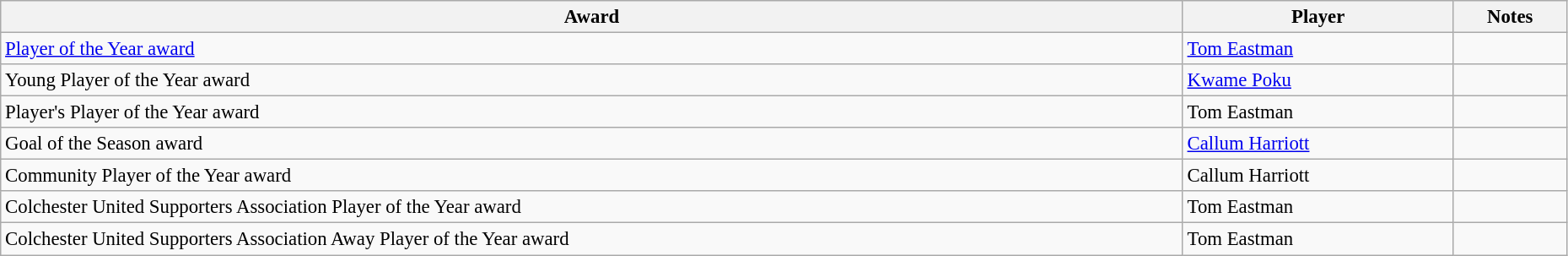<table width=98% class="wikitable" style="text-align:center; font-size:95%; text-align:left">
<tr>
<th>Award</th>
<th>Player</th>
<th>Notes</th>
</tr>
<tr>
<td><a href='#'>Player of the Year award</a></td>
<td> <a href='#'>Tom Eastman</a></td>
<td></td>
</tr>
<tr>
<td>Young Player of the Year award</td>
<td> <a href='#'>Kwame Poku</a></td>
<td></td>
</tr>
<tr>
<td>Player's Player of the Year award</td>
<td> Tom Eastman</td>
<td></td>
</tr>
<tr>
<td>Goal of the Season award</td>
<td> <a href='#'>Callum Harriott</a></td>
<td></td>
</tr>
<tr>
<td>Community Player of the Year award</td>
<td> Callum Harriott</td>
<td></td>
</tr>
<tr>
<td>Colchester United Supporters Association Player of the Year award</td>
<td> Tom Eastman</td>
<td></td>
</tr>
<tr>
<td>Colchester United Supporters Association Away Player of the Year award</td>
<td> Tom Eastman</td>
<td></td>
</tr>
</table>
